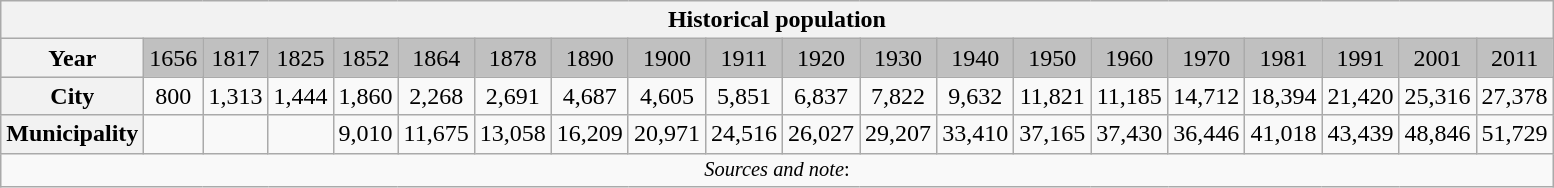<table class="wikitable center">
<tr>
<th colspan="20">Historical population</th>
</tr>
<tr style="background:silver; text-align:center;">
<th>Year</th>
<td>1656</td>
<td>1817</td>
<td>1825</td>
<td>1852</td>
<td>1864</td>
<td>1878</td>
<td>1890</td>
<td>1900</td>
<td>1911</td>
<td>1920</td>
<td>1930</td>
<td>1940</td>
<td>1950</td>
<td>1960</td>
<td>1970</td>
<td>1981</td>
<td>1991</td>
<td>2001</td>
<td>2011</td>
</tr>
<tr style="text-align:center;">
<th>City</th>
<td>800</td>
<td>1,313</td>
<td>1,444</td>
<td>1,860</td>
<td>2,268</td>
<td>2,691</td>
<td>4,687</td>
<td>4,605</td>
<td>5,851</td>
<td>6,837</td>
<td>7,822</td>
<td>9,632</td>
<td>11,821</td>
<td>11,185</td>
<td>14,712</td>
<td>18,394</td>
<td>21,420</td>
<td>25,316</td>
<td>27,378</td>
</tr>
<tr>
<th>Municipality</th>
<td></td>
<td></td>
<td></td>
<td>9,010</td>
<td>11,675</td>
<td>13,058</td>
<td>16,209</td>
<td>20,971</td>
<td>24,516</td>
<td>26,027</td>
<td>29,207</td>
<td>33,410</td>
<td>37,165</td>
<td>37,430</td>
<td>36,446</td>
<td>41,018</td>
<td>43,439</td>
<td>48,846</td>
<td>51,729</td>
</tr>
<tr>
<td colspan="20" style="text-align:center;font-size:85%"><em>Sources and note</em>:</td>
</tr>
</table>
